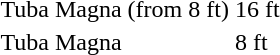<table border="0" cellspacing="0" cellpadding="10" style="border-collapse:collapse;">
<tr>
<td style="vertical-align:top"><br><table border="0">
<tr>
<td>Tuba Magna (from 8 ft)</td>
<td>16 ft</td>
</tr>
<tr>
<td>Tuba Magna</td>
<td>8 ft</td>
</tr>
</table>
</td>
</tr>
</table>
